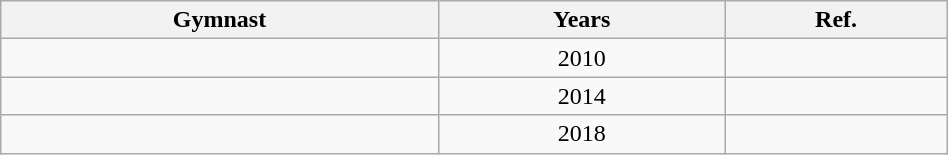<table class="wikitable sortable" width=50% style="text-align:center;">
<tr>
<th>Gymnast</th>
<th>Years</th>
<th class="unsortable">Ref.</th>
</tr>
<tr>
<td></td>
<td>2010</td>
<td></td>
</tr>
<tr>
<td></td>
<td>2014</td>
<td></td>
</tr>
<tr>
<td></td>
<td>2018</td>
<td></td>
</tr>
</table>
